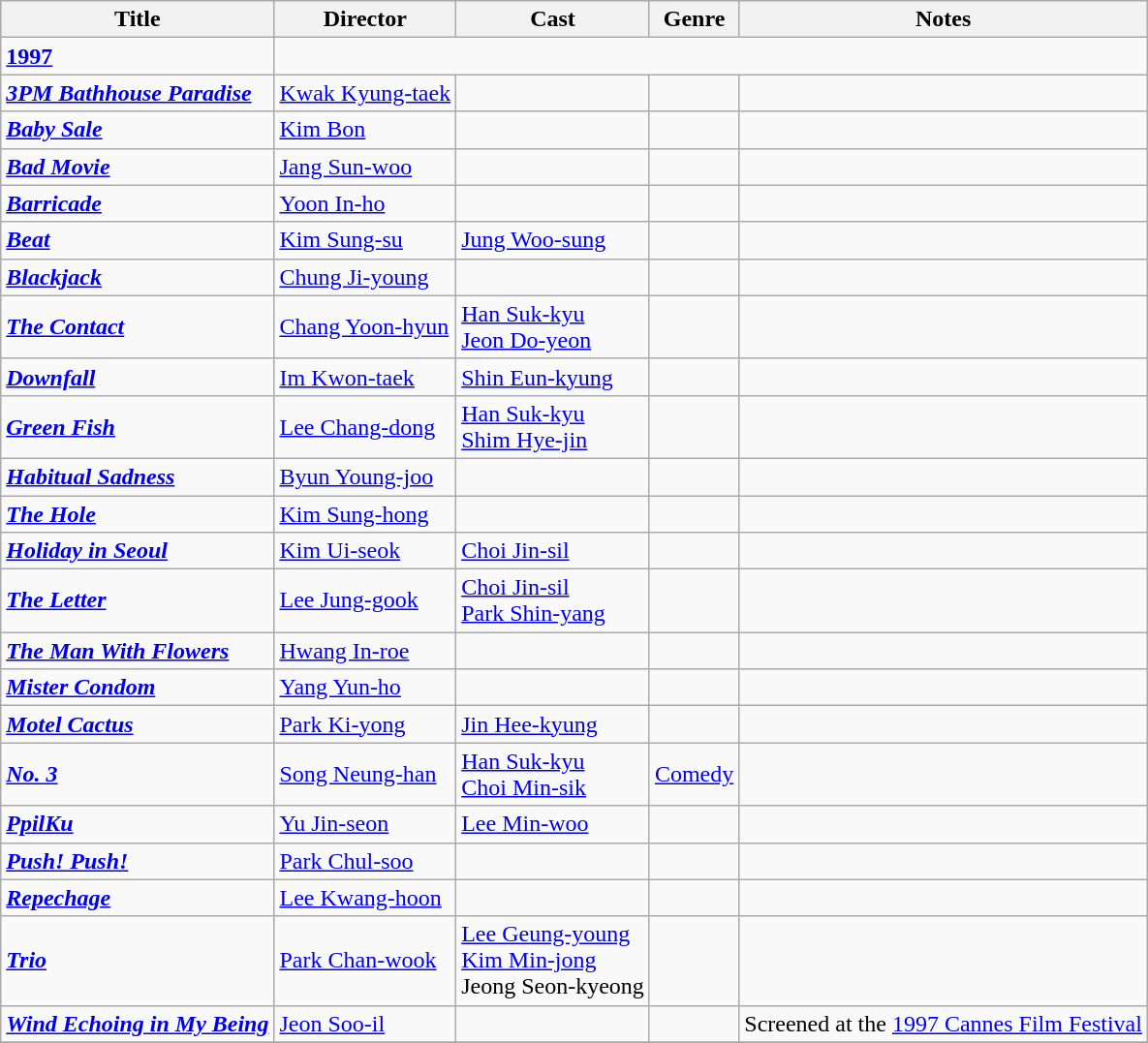<table class="wikitable">
<tr>
<th>Title</th>
<th>Director</th>
<th>Cast</th>
<th>Genre</th>
<th>Notes</th>
</tr>
<tr>
<td><strong><a href='#'>1997</a></strong></td>
</tr>
<tr>
<td><strong><em><a href='#'>3PM Bathhouse Paradise</a></em></strong></td>
<td><a href='#'>Kwak Kyung-taek</a></td>
<td></td>
<td></td>
<td></td>
</tr>
<tr>
<td><strong><em><a href='#'>Baby Sale</a></em></strong></td>
<td><a href='#'>Kim Bon</a></td>
<td></td>
<td></td>
<td></td>
</tr>
<tr>
<td><strong><em><a href='#'>Bad Movie</a></em></strong></td>
<td><a href='#'>Jang Sun-woo</a></td>
<td></td>
<td></td>
<td></td>
</tr>
<tr>
<td><strong><em><a href='#'>Barricade</a></em></strong></td>
<td><a href='#'>Yoon In-ho</a></td>
<td></td>
<td></td>
<td></td>
</tr>
<tr>
<td><strong><em><a href='#'>Beat</a></em></strong></td>
<td><a href='#'>Kim Sung-su</a></td>
<td><a href='#'>Jung Woo-sung</a></td>
<td></td>
<td></td>
</tr>
<tr>
<td><strong><em><a href='#'>Blackjack</a></em></strong></td>
<td><a href='#'>Chung Ji-young</a></td>
<td></td>
<td></td>
<td></td>
</tr>
<tr>
<td><strong><em><a href='#'>The Contact</a></em></strong></td>
<td><a href='#'>Chang Yoon-hyun</a></td>
<td><a href='#'>Han Suk-kyu</a><br><a href='#'>Jeon Do-yeon</a></td>
<td></td>
<td></td>
</tr>
<tr>
<td><strong><em><a href='#'>Downfall</a></em></strong></td>
<td><a href='#'>Im Kwon-taek</a></td>
<td><a href='#'>Shin Eun-kyung</a></td>
<td></td>
<td></td>
</tr>
<tr>
<td><strong><em><a href='#'>Green Fish</a></em></strong></td>
<td><a href='#'>Lee Chang-dong</a></td>
<td><a href='#'>Han Suk-kyu</a><br><a href='#'>Shim Hye-jin</a></td>
<td></td>
<td></td>
</tr>
<tr>
<td><strong><em><a href='#'>Habitual Sadness</a></em></strong></td>
<td><a href='#'>Byun Young-joo</a></td>
<td></td>
<td></td>
<td></td>
</tr>
<tr>
<td><strong><em><a href='#'>The Hole</a></em></strong></td>
<td><a href='#'>Kim Sung-hong</a></td>
<td></td>
<td></td>
<td></td>
</tr>
<tr>
<td><strong><em><a href='#'>Holiday in Seoul</a></em></strong></td>
<td><a href='#'>Kim Ui-seok</a></td>
<td><a href='#'>Choi Jin-sil</a></td>
<td></td>
<td></td>
</tr>
<tr>
<td><strong><em><a href='#'>The Letter</a></em></strong></td>
<td><a href='#'>Lee Jung-gook</a></td>
<td><a href='#'>Choi Jin-sil</a><br><a href='#'>Park Shin-yang</a></td>
<td></td>
<td></td>
</tr>
<tr>
<td><strong><em><a href='#'>The Man With Flowers</a></em></strong></td>
<td><a href='#'>Hwang In-roe</a></td>
<td></td>
<td></td>
<td></td>
</tr>
<tr>
<td><strong><em><a href='#'>Mister Condom</a></em></strong></td>
<td><a href='#'>Yang Yun-ho</a></td>
<td></td>
<td></td>
<td></td>
</tr>
<tr>
<td><strong><em><a href='#'>Motel Cactus</a></em></strong></td>
<td><a href='#'>Park Ki-yong</a></td>
<td><a href='#'>Jin Hee-kyung</a></td>
<td></td>
<td></td>
</tr>
<tr>
<td><strong><em><a href='#'>No. 3</a></em></strong></td>
<td><a href='#'>Song Neung-han</a></td>
<td><a href='#'>Han Suk-kyu</a><br><a href='#'>Choi Min-sik</a></td>
<td><a href='#'>Comedy</a></td>
<td></td>
</tr>
<tr>
<td><strong><em><a href='#'>PpilKu</a></em></strong></td>
<td><a href='#'>Yu Jin-seon</a></td>
<td><a href='#'>Lee Min-woo</a></td>
<td></td>
<td></td>
</tr>
<tr>
<td><strong><em><a href='#'>Push! Push!</a></em></strong></td>
<td><a href='#'>Park Chul-soo</a></td>
<td></td>
<td></td>
<td></td>
</tr>
<tr>
<td><strong><em><a href='#'>Repechage</a></em></strong></td>
<td><a href='#'>Lee Kwang-hoon</a></td>
<td></td>
<td></td>
<td></td>
</tr>
<tr>
<td><strong><em><a href='#'>Trio</a></em></strong></td>
<td><a href='#'>Park Chan-wook</a></td>
<td><a href='#'>Lee Geung-young</a><br><a href='#'>Kim Min-jong</a><br>Jeong Seon-kyeong</td>
<td></td>
<td></td>
</tr>
<tr>
<td><strong><em><a href='#'>Wind Echoing in My Being</a></em></strong></td>
<td><a href='#'>Jeon Soo-il</a></td>
<td></td>
<td></td>
<td>Screened at the <a href='#'>1997 Cannes Film Festival</a></td>
</tr>
<tr>
</tr>
</table>
